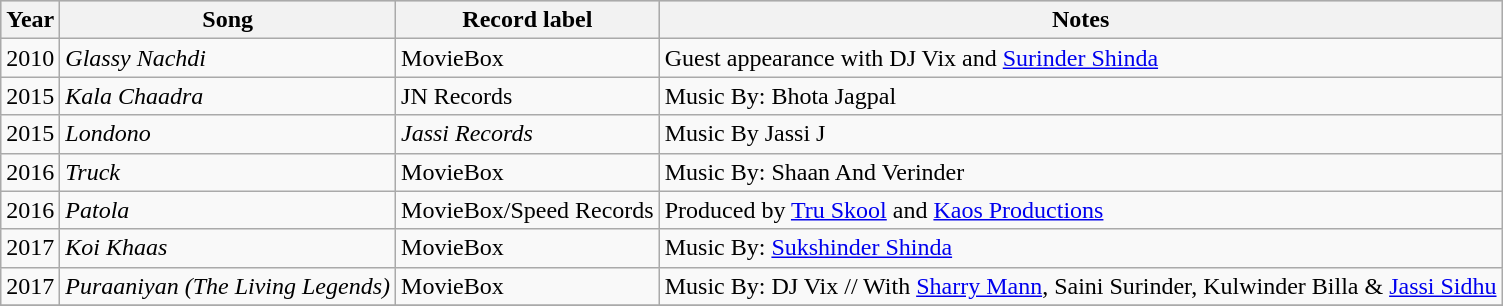<table class="wikitable sortable plainrowheaders">
<tr style="background:#ccc; text-align:center;">
<th>Year</th>
<th>Song</th>
<th>Record label</th>
<th>Notes</th>
</tr>
<tr>
<td>2010</td>
<td><em>Glassy Nachdi</em></td>
<td>MovieBox</td>
<td>Guest appearance with DJ Vix and <a href='#'>Surinder Shinda</a></td>
</tr>
<tr>
<td>2015</td>
<td><em>Kala Chaadra</em></td>
<td>JN Records</td>
<td>Music By: Bhota Jagpal</td>
</tr>
<tr>
<td>2015</td>
<td><em>Londono</em></td>
<td><em>Jassi Records</em> </td>
<td>Music By Jassi J</td>
</tr>
<tr>
<td>2016</td>
<td><em>Truck</em></td>
<td>MovieBox</td>
<td>Music By: Shaan And Verinder</td>
</tr>
<tr>
<td>2016</td>
<td><em>Patola</em></td>
<td>MovieBox/Speed Records</td>
<td>Produced by <a href='#'>Tru Skool</a> and <a href='#'>Kaos Productions</a></td>
</tr>
<tr>
<td>2017</td>
<td><em>Koi Khaas</em></td>
<td>MovieBox</td>
<td>Music By: <a href='#'>Sukshinder Shinda</a></td>
</tr>
<tr>
<td>2017</td>
<td><em>Puraaniyan (The Living Legends)</em></td>
<td>MovieBox</td>
<td>Music By: DJ Vix // With <a href='#'>Sharry Mann</a>, Saini Surinder, Kulwinder Billa & <a href='#'>Jassi Sidhu</a></td>
</tr>
<tr>
</tr>
</table>
